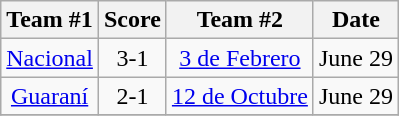<table class="wikitable" style="text-align:center">
<tr>
<th>Team #1</th>
<th>Score</th>
<th>Team #2</th>
<th>Date</th>
</tr>
<tr>
<td><a href='#'>Nacional</a></td>
<td>3-1</td>
<td><a href='#'>3 de Febrero</a></td>
<td>June 29</td>
</tr>
<tr>
<td><a href='#'>Guaraní</a></td>
<td>2-1</td>
<td><a href='#'>12 de Octubre</a></td>
<td>June 29</td>
</tr>
<tr>
</tr>
</table>
